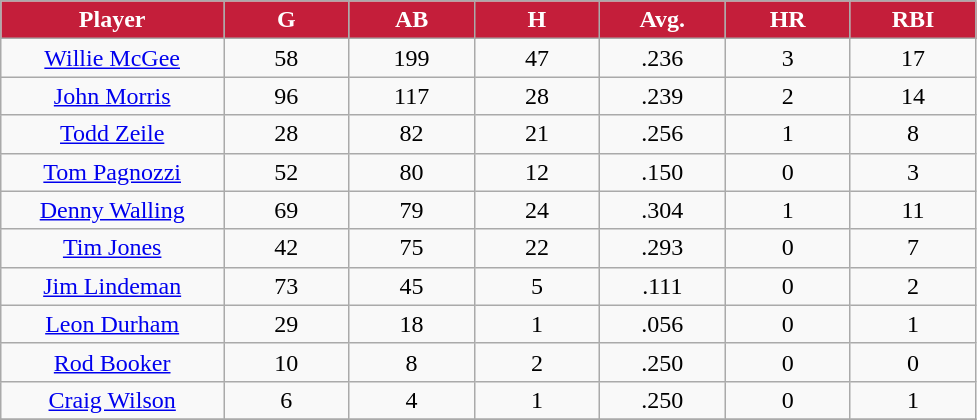<table class="wikitable sortable">
<tr>
<th style="background:#c41e3a;color:white;" width="16%">Player</th>
<th style="background:#c41e3a;color:white;" width="9%">G</th>
<th style="background:#c41e3a;color:white;" width="9%">AB</th>
<th style="background:#c41e3a;color:white;" width="9%">H</th>
<th style="background:#c41e3a;color:white;" width="9%">Avg.</th>
<th style="background:#c41e3a;color:white;" width="9%">HR</th>
<th style="background:#c41e3a;color:white;" width="9%">RBI</th>
</tr>
<tr align="center">
<td><a href='#'>Willie McGee</a></td>
<td>58</td>
<td>199</td>
<td>47</td>
<td>.236</td>
<td>3</td>
<td>17</td>
</tr>
<tr align="center">
<td><a href='#'>John Morris</a></td>
<td>96</td>
<td>117</td>
<td>28</td>
<td>.239</td>
<td>2</td>
<td>14</td>
</tr>
<tr align="center">
<td><a href='#'>Todd Zeile</a></td>
<td>28</td>
<td>82</td>
<td>21</td>
<td>.256</td>
<td>1</td>
<td>8</td>
</tr>
<tr align="center">
<td><a href='#'>Tom Pagnozzi</a></td>
<td>52</td>
<td>80</td>
<td>12</td>
<td>.150</td>
<td>0</td>
<td>3</td>
</tr>
<tr align="center">
<td><a href='#'>Denny Walling</a></td>
<td>69</td>
<td>79</td>
<td>24</td>
<td>.304</td>
<td>1</td>
<td>11</td>
</tr>
<tr align="center">
<td><a href='#'>Tim Jones</a></td>
<td>42</td>
<td>75</td>
<td>22</td>
<td>.293</td>
<td>0</td>
<td>7</td>
</tr>
<tr align="center">
<td><a href='#'>Jim Lindeman</a></td>
<td>73</td>
<td>45</td>
<td>5</td>
<td>.111</td>
<td>0</td>
<td>2</td>
</tr>
<tr align="center">
<td><a href='#'>Leon Durham</a></td>
<td>29</td>
<td>18</td>
<td>1</td>
<td>.056</td>
<td>0</td>
<td>1</td>
</tr>
<tr align="center">
<td><a href='#'>Rod Booker</a></td>
<td>10</td>
<td>8</td>
<td>2</td>
<td>.250</td>
<td>0</td>
<td>0</td>
</tr>
<tr align="center">
<td><a href='#'>Craig Wilson</a></td>
<td>6</td>
<td>4</td>
<td>1</td>
<td>.250</td>
<td>0</td>
<td>1</td>
</tr>
<tr align="center">
</tr>
</table>
